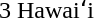<table cellspacing="0" cellpadding="0">
<tr>
<td><div>3 </div></td>
<td>Hawaiʻi</td>
</tr>
</table>
